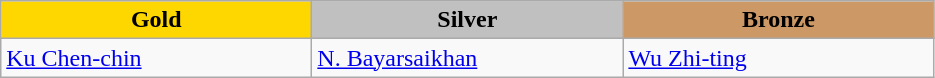<table class="wikitable" style="text-align:left">
<tr align="center">
<td width=200 bgcolor=gold><strong>Gold</strong></td>
<td width=200 bgcolor=silver><strong>Silver</strong></td>
<td width=200 bgcolor=CC9966><strong>Bronze</strong></td>
</tr>
<tr>
<td><a href='#'>Ku Chen-chin</a><br></td>
<td><a href='#'>N. Bayarsaikhan</a><br></td>
<td><a href='#'>Wu Zhi-ting</a><br></td>
</tr>
</table>
